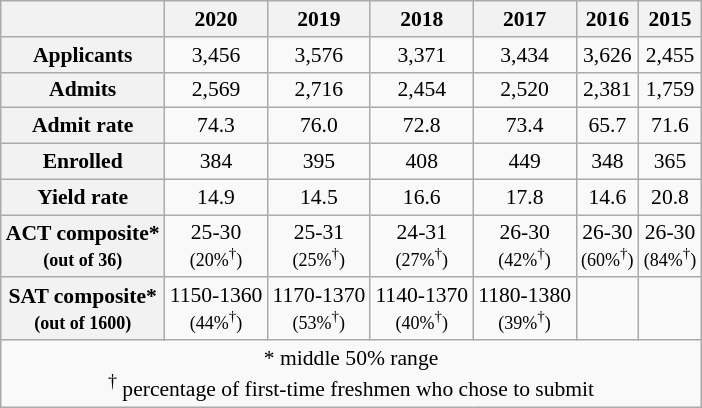<table class="wikitable" style="text-align:center; float:left; font-size:90%; margin:10px">
<tr>
<th></th>
<th>2020</th>
<th>2019</th>
<th>2018</th>
<th>2017</th>
<th>2016</th>
<th>2015</th>
</tr>
<tr>
<th>Applicants</th>
<td>3,456</td>
<td>3,576</td>
<td>3,371</td>
<td>3,434</td>
<td>3,626</td>
<td>2,455</td>
</tr>
<tr>
<th>Admits</th>
<td>2,569</td>
<td>2,716</td>
<td>2,454</td>
<td>2,520</td>
<td>2,381</td>
<td>1,759</td>
</tr>
<tr>
<th>Admit rate</th>
<td>74.3</td>
<td>76.0</td>
<td>72.8</td>
<td>73.4</td>
<td>65.7</td>
<td>71.6</td>
</tr>
<tr>
<th>Enrolled</th>
<td>384</td>
<td>395</td>
<td>408</td>
<td>449</td>
<td>348</td>
<td>365</td>
</tr>
<tr>
<th>Yield rate</th>
<td>14.9</td>
<td>14.5</td>
<td>16.6</td>
<td>17.8</td>
<td>14.6</td>
<td>20.8</td>
</tr>
<tr>
<th>ACT composite*<br><small>(out of 36)</small></th>
<td>25-30<br><small>(20%<sup>†</sup>)</small></td>
<td>25-31<br><small>(25%<sup>†</sup>)</small></td>
<td>24-31<br><small>(27%<sup>†</sup>)</small></td>
<td>26-30<br><small>(42%<sup>†</sup>)</small></td>
<td>26-30<br><small>(60%<sup>†</sup>)</small></td>
<td>26-30<br><small>(84%<sup>†</sup>)</small></td>
</tr>
<tr>
<th>SAT composite*<br><small>(out of 1600)</small></th>
<td>1150-1360<br><small>(44%<sup>†</sup>)</small></td>
<td>1170-1370<br><small>(53%<sup>†</sup>)</small></td>
<td>1140-1370<br><small>(40%<sup>†</sup>)</small></td>
<td>1180-1380<br><small>(39%<sup>†</sup>)</small></td>
<td></td>
<td></td>
</tr>
<tr>
<td colspan=7>* middle 50% range<br> <sup>†</sup> percentage of first-time freshmen who chose to submit</td>
</tr>
</table>
